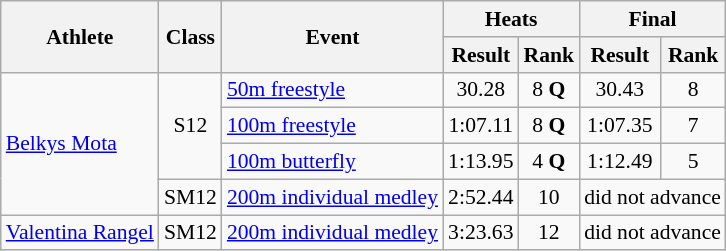<table class=wikitable style="font-size:90%">
<tr>
<th rowspan="2">Athlete</th>
<th rowspan="2">Class</th>
<th rowspan="2">Event</th>
<th colspan="2">Heats</th>
<th colspan="2">Final</th>
</tr>
<tr>
<th>Result</th>
<th>Rank</th>
<th>Result</th>
<th>Rank</th>
</tr>
<tr>
<td rowspan="4"><a href='#'>Belkys Mota</a></td>
<td rowspan="3" style="text-align:center;">S12</td>
<td><a href='#'>50m freestyle</a></td>
<td style="text-align:center;">30.28</td>
<td style="text-align:center;">8 <strong>Q</strong></td>
<td style="text-align:center;">30.43</td>
<td style="text-align:center;">8</td>
</tr>
<tr>
<td><a href='#'>100m freestyle</a></td>
<td style="text-align:center;">1:07.11</td>
<td style="text-align:center;">8 <strong>Q</strong></td>
<td style="text-align:center;">1:07.35</td>
<td style="text-align:center;">7</td>
</tr>
<tr>
<td><a href='#'>100m butterfly</a></td>
<td style="text-align:center;">1:13.95</td>
<td style="text-align:center;">4 <strong>Q</strong></td>
<td style="text-align:center;">1:12.49</td>
<td style="text-align:center;">5</td>
</tr>
<tr>
<td style="text-align:center;">SM12</td>
<td><a href='#'>200m individual medley</a></td>
<td style="text-align:center;">2:52.44</td>
<td style="text-align:center;">10</td>
<td style="text-align:center;" colspan="2">did not advance</td>
</tr>
<tr>
<td><a href='#'>Valentina Rangel</a></td>
<td style="text-align:center;">SM12</td>
<td><a href='#'>200m individual medley</a></td>
<td style="text-align:center;">3:23.63</td>
<td style="text-align:center;">12</td>
<td style="text-align:center;" colspan="2">did not advance</td>
</tr>
</table>
